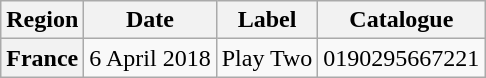<table class="wikitable plainrowheaders">
<tr>
<th>Region</th>
<th>Date</th>
<th>Label</th>
<th>Catalogue</th>
</tr>
<tr>
<th scope="row">France</th>
<td>6 April 2018</td>
<td>Play Two</td>
<td>0190295667221</td>
</tr>
</table>
